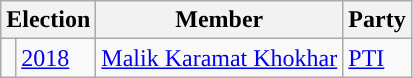<table class="wikitable">
<tr>
<th colspan="2">Election</th>
<th>Member</th>
<th>Party</th>
</tr>
<tr>
<td style="background-color: "></td>
<td><a href='#'>2018</a></td>
<td><a href='#'>Malik Karamat Khokhar</a></td>
<td><a href='#'>PTI</a></td>
</tr>
</table>
